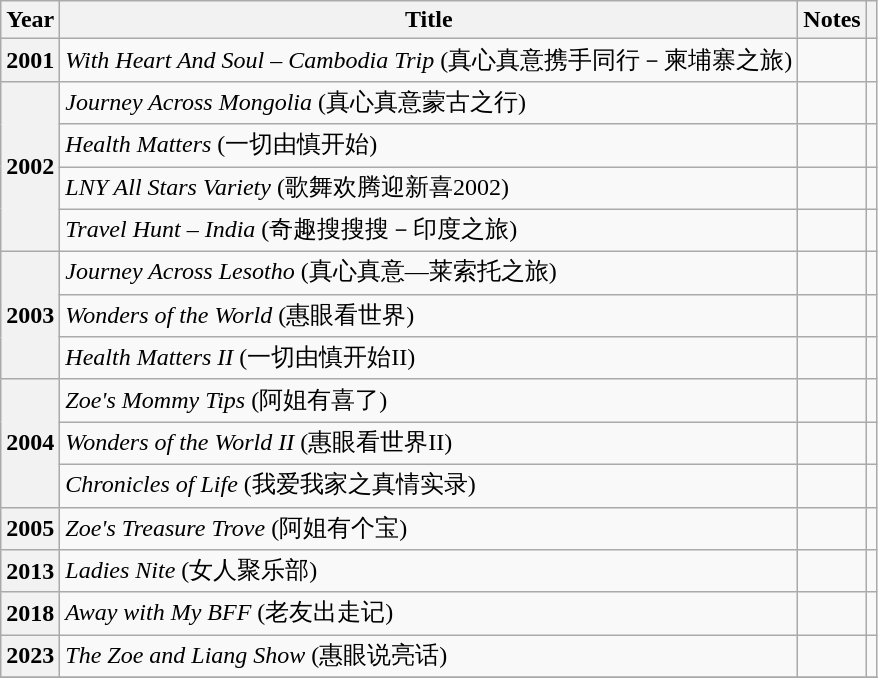<table class="wikitable sortable plainrowheaders">
<tr>
<th scope="col">Year</th>
<th scope="col">Title</th>
<th scope="col" class="unsortable">Notes</th>
<th scope="col" class="unsortable"></th>
</tr>
<tr>
<th scope="row">2001</th>
<td><em>With Heart And Soul – Cambodia Trip</em> (真心真意携手同行－柬埔寨之旅)</td>
<td></td>
<td></td>
</tr>
<tr>
<th scope="row" rowspan="4">2002</th>
<td><em>Journey Across Mongolia</em> (真心真意蒙古之行)</td>
<td></td>
<td></td>
</tr>
<tr>
<td><em>Health Matters</em> (一切由慎开始)</td>
<td></td>
<td></td>
</tr>
<tr>
<td><em>LNY All Stars Variety</em> (歌舞欢腾迎新喜2002)</td>
<td></td>
<td></td>
</tr>
<tr>
<td><em>Travel Hunt – India</em> (奇趣搜搜搜－印度之旅)</td>
<td></td>
<td></td>
</tr>
<tr>
<th scope="row" rowspan="3">2003</th>
<td><em>Journey Across Lesotho</em> (真心真意—莱索托之旅)</td>
<td></td>
<td></td>
</tr>
<tr>
<td><em>Wonders of the World</em> (惠眼看世界)</td>
<td></td>
<td></td>
</tr>
<tr>
<td><em>Health Matters II</em> (一切由慎开始II)</td>
<td></td>
<td></td>
</tr>
<tr>
<th scope="row" rowspan="3">2004</th>
<td><em>Zoe's Mommy Tips</em> (阿姐有喜了)</td>
<td></td>
<td></td>
</tr>
<tr>
<td><em>Wonders of the World II</em> (惠眼看世界II)</td>
<td></td>
<td></td>
</tr>
<tr>
<td><em>Chronicles of Life</em> (我爱我家之真情实录)</td>
<td></td>
<td></td>
</tr>
<tr>
<th scope="row">2005</th>
<td><em>Zoe's Treasure Trove</em> (阿姐有个宝)</td>
<td></td>
<td></td>
</tr>
<tr>
<th scope="row">2013</th>
<td><em>Ladies Nite</em> (女人聚乐部)</td>
<td></td>
<td></td>
</tr>
<tr>
<th scope="row">2018</th>
<td><em>Away with My BFF</em> (老友出走记)</td>
<td></td>
<td></td>
</tr>
<tr>
<th scope="row">2023</th>
<td><em>The Zoe and Liang Show</em> (惠眼说亮话)</td>
<td></td>
<td></td>
</tr>
<tr>
</tr>
</table>
